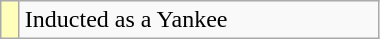<table class="wikitable" width=20%>
<tr>
<th scope="row" style="background:#ffb;"></th>
<td>Inducted as a Yankee</td>
</tr>
</table>
